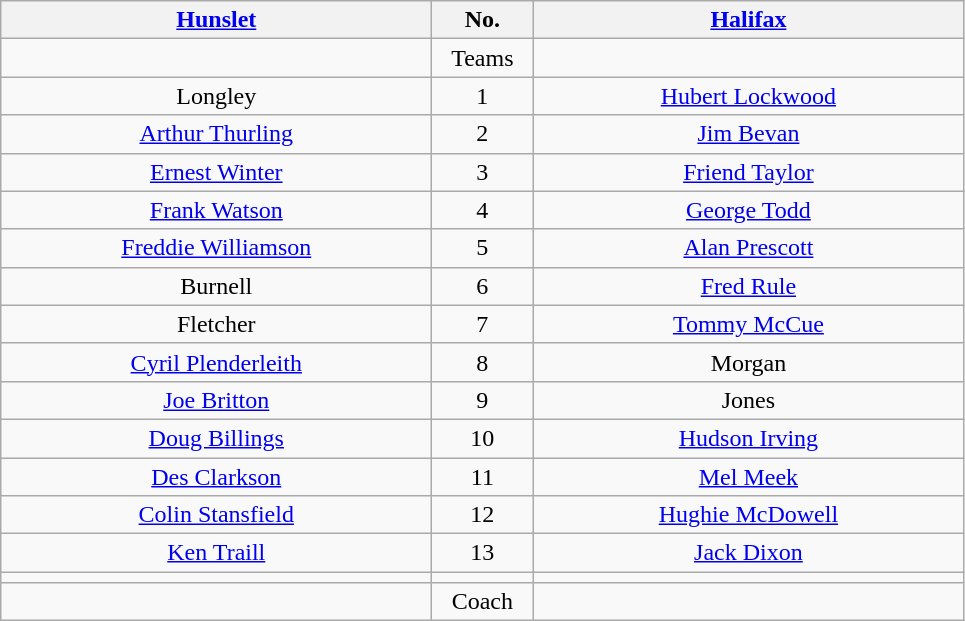<table class="wikitable" style="text-align:center;">
<tr>
<th width=280 abbr=winner><a href='#'>Hunslet</a></th>
<th width=60 abbr="Number">No.</th>
<th width=280 abbr=runner-up><a href='#'>Halifax</a></th>
</tr>
<tr>
<td></td>
<td>Teams</td>
<td></td>
</tr>
<tr>
<td>Longley</td>
<td>1</td>
<td><a href='#'>Hubert Lockwood</a></td>
</tr>
<tr>
<td><a href='#'>Arthur Thurling</a></td>
<td>2</td>
<td><a href='#'>Jim Bevan</a></td>
</tr>
<tr>
<td><a href='#'>Ernest Winter</a></td>
<td>3</td>
<td><a href='#'>Friend Taylor</a></td>
</tr>
<tr>
<td><a href='#'>Frank Watson</a></td>
<td>4</td>
<td><a href='#'>George Todd</a></td>
</tr>
<tr>
<td><a href='#'>Freddie Williamson</a></td>
<td>5</td>
<td><a href='#'>Alan Prescott</a></td>
</tr>
<tr>
<td>Burnell</td>
<td>6</td>
<td><a href='#'>Fred Rule</a></td>
</tr>
<tr>
<td>Fletcher</td>
<td>7</td>
<td><a href='#'>Tommy McCue</a></td>
</tr>
<tr>
<td><a href='#'>Cyril Plenderleith</a></td>
<td>8</td>
<td>Morgan</td>
</tr>
<tr>
<td><a href='#'>Joe Britton</a></td>
<td>9</td>
<td>Jones</td>
</tr>
<tr>
<td><a href='#'>Doug Billings</a></td>
<td>10</td>
<td><a href='#'>Hudson Irving</a></td>
</tr>
<tr>
<td><a href='#'>Des Clarkson</a></td>
<td>11</td>
<td><a href='#'>Mel Meek</a></td>
</tr>
<tr>
<td><a href='#'>Colin Stansfield</a></td>
<td>12</td>
<td><a href='#'>Hughie McDowell</a></td>
</tr>
<tr>
<td><a href='#'>Ken Traill</a></td>
<td>13</td>
<td><a href='#'>Jack Dixon</a></td>
</tr>
<tr>
<td></td>
<td></td>
<td></td>
</tr>
<tr>
<td></td>
<td>Coach</td>
<td></td>
</tr>
</table>
